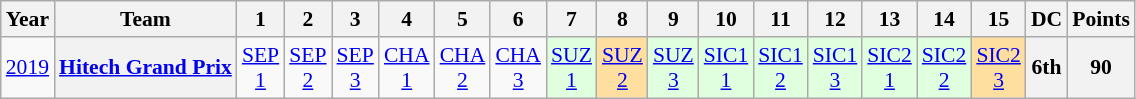<table class="wikitable" style="text-align:center; font-size:90%">
<tr>
<th>Year</th>
<th>Team</th>
<th>1</th>
<th>2</th>
<th>3</th>
<th>4</th>
<th>5</th>
<th>6</th>
<th>7</th>
<th>8</th>
<th>9</th>
<th>10</th>
<th>11</th>
<th>12</th>
<th>13</th>
<th>14</th>
<th>15</th>
<th>DC</th>
<th>Points</th>
</tr>
<tr>
<td><a href='#'>2019</a></td>
<th><a href='#'>Hitech Grand Prix</a></th>
<td style="background:#;"><a href='#'>SEP<br>1</a></td>
<td style="background:#;"><a href='#'>SEP<br>2</a></td>
<td style="background:#;"><a href='#'>SEP<br>3</a></td>
<td style="background:#;"><a href='#'>CHA<br>1</a></td>
<td style="background:#;"><a href='#'>CHA<br>2</a></td>
<td style="background:#;"><a href='#'>CHA<br>3</a></td>
<td style="background:#DFFFDF;"><a href='#'>SUZ<br>1</a><br></td>
<td style="background:#FFDF9F;"><a href='#'>SUZ<br>2</a><br></td>
<td style="background:#DFFFDF;"><a href='#'>SUZ<br>3</a><br></td>
<td style="background:#DFFFDF;"><a href='#'>SIC1<br>1</a><br></td>
<td style="background:#DFFFDF;"><a href='#'>SIC1<br>2</a><br></td>
<td style="background:#DFFFDF;"><a href='#'>SIC1<br>3</a><br></td>
<td style="background:#DFFFDF;"><a href='#'>SIC2<br>1</a><br></td>
<td style="background:#DFFFDF;"><a href='#'>SIC2<br>2</a><br></td>
<td style="background:#FFDF9F;"><a href='#'>SIC2<br>3</a><br></td>
<th>6th</th>
<th>90</th>
</tr>
</table>
